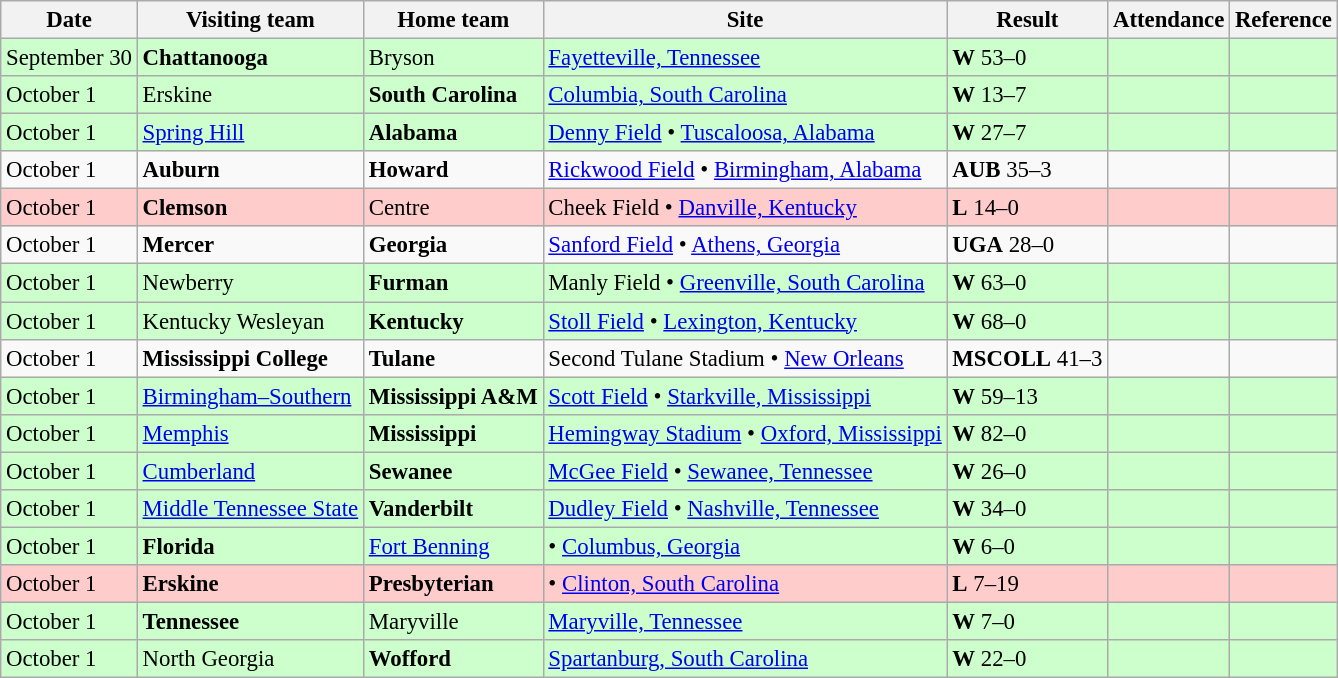<table class="wikitable" style="font-size:95%;">
<tr>
<th>Date</th>
<th>Visiting team</th>
<th>Home team</th>
<th>Site</th>
<th>Result</th>
<th>Attendance</th>
<th class="unsortable">Reference</th>
</tr>
<tr bgcolor=ccffcc>
<td>September 30</td>
<td><strong>Chattanooga</strong></td>
<td>Bryson</td>
<td><a href='#'>Fayetteville, Tennessee</a></td>
<td><strong>W</strong> 53–0</td>
<td></td>
<td></td>
</tr>
<tr bgcolor=ccffcc>
<td>October 1</td>
<td>Erskine</td>
<td><strong>South Carolina</strong></td>
<td><a href='#'>Columbia, South Carolina</a></td>
<td><strong>W</strong> 13–7</td>
<td></td>
<td></td>
</tr>
<tr bgcolor=ccffcc>
<td>October 1</td>
<td><a href='#'>Spring Hill</a></td>
<td><strong>Alabama</strong></td>
<td><a href='#'>Denny Field</a> • <a href='#'>Tuscaloosa, Alabama</a></td>
<td><strong>W</strong> 27–7</td>
<td></td>
<td></td>
</tr>
<tr bgcolor=>
<td>October 1</td>
<td><strong>Auburn</strong></td>
<td><strong>Howard</strong></td>
<td><a href='#'>Rickwood Field</a> • <a href='#'>Birmingham, Alabama</a></td>
<td><strong>AUB</strong> 35–3</td>
<td></td>
<td></td>
</tr>
<tr bgcolor=ffcccc>
<td>October 1</td>
<td><strong>Clemson</strong></td>
<td>Centre</td>
<td>Cheek Field • <a href='#'>Danville, Kentucky</a></td>
<td><strong>L</strong> 14–0</td>
<td></td>
<td></td>
</tr>
<tr bgcolor=>
<td>October 1</td>
<td><strong>Mercer</strong></td>
<td><strong>Georgia</strong></td>
<td><a href='#'>Sanford Field</a> • <a href='#'>Athens, Georgia</a></td>
<td><strong>UGA</strong> 28–0</td>
<td></td>
<td></td>
</tr>
<tr bgcolor=ccffcc>
<td>October 1</td>
<td>Newberry</td>
<td><strong>Furman</strong></td>
<td>Manly Field • <a href='#'>Greenville, South Carolina</a></td>
<td><strong>W</strong> 63–0</td>
<td></td>
<td></td>
</tr>
<tr bgcolor=ccffcc>
<td>October 1</td>
<td>Kentucky Wesleyan</td>
<td><strong>Kentucky</strong></td>
<td><a href='#'>Stoll Field</a> • <a href='#'>Lexington, Kentucky</a></td>
<td><strong>W</strong> 68–0</td>
<td></td>
<td></td>
</tr>
<tr bgcolor=>
<td>October 1</td>
<td><strong>Mississippi College</strong></td>
<td><strong>Tulane</strong></td>
<td>Second Tulane Stadium • <a href='#'>New Orleans</a></td>
<td><strong>MSCOLL</strong> 41–3</td>
<td></td>
<td></td>
</tr>
<tr bgcolor=ccffcc>
<td>October 1</td>
<td><a href='#'>Birmingham–Southern</a></td>
<td><strong>Mississippi A&M</strong></td>
<td><a href='#'>Scott Field</a> • <a href='#'>Starkville, Mississippi</a></td>
<td><strong>W</strong> 59–13</td>
<td></td>
<td></td>
</tr>
<tr bgcolor=ccffcc>
<td>October 1</td>
<td><a href='#'>Memphis</a></td>
<td><strong>Mississippi</strong></td>
<td><a href='#'>Hemingway Stadium</a> • <a href='#'>Oxford, Mississippi</a></td>
<td><strong>W</strong> 82–0</td>
<td></td>
<td></td>
</tr>
<tr bgcolor=ccffcc>
<td>October 1</td>
<td><a href='#'>Cumberland</a></td>
<td><strong>Sewanee</strong></td>
<td><a href='#'>McGee Field</a> • <a href='#'>Sewanee, Tennessee</a></td>
<td><strong>W</strong> 26–0</td>
<td></td>
<td></td>
</tr>
<tr bgcolor=ccffcc>
<td>October 1</td>
<td><a href='#'>Middle Tennessee State</a></td>
<td><strong>Vanderbilt</strong></td>
<td><a href='#'>Dudley Field</a> • <a href='#'>Nashville, Tennessee</a></td>
<td><strong>W</strong> 34–0</td>
<td></td>
<td></td>
</tr>
<tr bgcolor=ccffcc>
<td>October 1</td>
<td><strong>Florida</strong></td>
<td><a href='#'>Fort Benning</a></td>
<td>• <a href='#'>Columbus, Georgia</a></td>
<td><strong>W</strong> 6–0</td>
<td></td>
<td></td>
</tr>
<tr bgcolor=ffcccc>
<td>October 1</td>
<td><strong>Erskine</strong></td>
<td><strong>Presbyterian</strong></td>
<td>• <a href='#'>Clinton, South Carolina</a></td>
<td><strong>L</strong> 7–19</td>
<td></td>
<td></td>
</tr>
<tr bgcolor=ccffcc>
<td>October 1</td>
<td><strong>Tennessee</strong></td>
<td>Maryville</td>
<td><a href='#'>Maryville, Tennessee</a></td>
<td><strong>W</strong> 7–0</td>
<td></td>
<td></td>
</tr>
<tr bgcolor=ccffcc>
<td>October 1</td>
<td>North Georgia</td>
<td><strong>Wofford</strong></td>
<td><a href='#'>Spartanburg, South Carolina</a></td>
<td><strong>W</strong> 22–0</td>
<td></td>
<td></td>
</tr>
</table>
